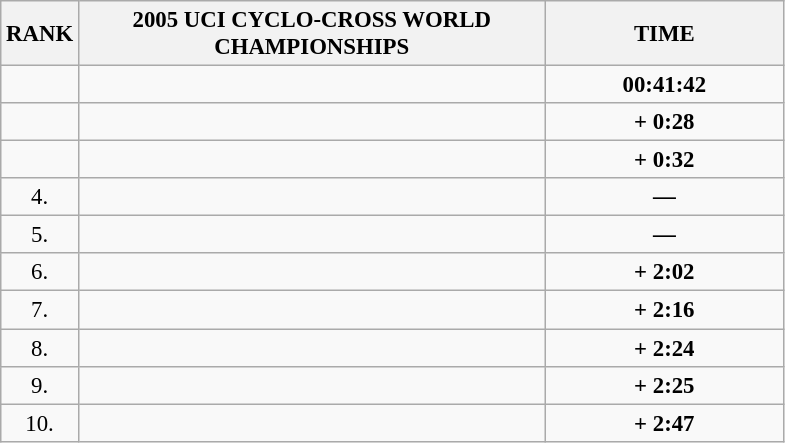<table class="wikitable" style="font-size:95%;">
<tr>
<th>RANK</th>
<th align="left" style="width: 20em">2005 UCI CYCLO-CROSS WORLD CHAMPIONSHIPS</th>
<th align="left" style="width: 10em">TIME</th>
</tr>
<tr>
<td align="center"></td>
<td></td>
<td align="center"><strong>00:41:42</strong></td>
</tr>
<tr>
<td align="center"></td>
<td></td>
<td align="center"><strong>+ 0:28</strong></td>
</tr>
<tr>
<td align="center"></td>
<td></td>
<td align="center"><strong>+ 0:32</strong></td>
</tr>
<tr>
<td align="center">4.</td>
<td></td>
<td align="center"><strong>—</strong></td>
</tr>
<tr>
<td align="center">5.</td>
<td></td>
<td align="center"><strong>—</strong></td>
</tr>
<tr>
<td align="center">6.</td>
<td></td>
<td align="center"><strong>+ 2:02</strong></td>
</tr>
<tr>
<td align="center">7.</td>
<td></td>
<td align="center"><strong>+ 2:16</strong></td>
</tr>
<tr>
<td align="center">8.</td>
<td></td>
<td align="center"><strong>+ 2:24</strong></td>
</tr>
<tr>
<td align="center">9.</td>
<td></td>
<td align="center"><strong>+ 2:25</strong></td>
</tr>
<tr>
<td align="center">10.</td>
<td></td>
<td align="center"><strong>+ 2:47</strong></td>
</tr>
</table>
